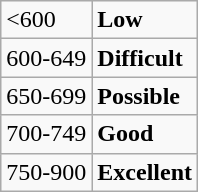<table class="wikitable">
<tr>
<td><600</td>
<td><strong>Low</strong></td>
</tr>
<tr>
<td>600-649</td>
<td><strong>Difficult</strong></td>
</tr>
<tr>
<td>650-699</td>
<td><strong>Possible</strong></td>
</tr>
<tr>
<td>700-749</td>
<td><strong>Good</strong></td>
</tr>
<tr>
<td>750-900</td>
<td><strong>Excellent</strong></td>
</tr>
</table>
